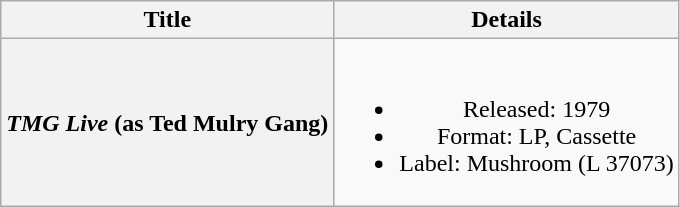<table class="wikitable plainrowheaders" style="text-align:center">
<tr>
<th>Title</th>
<th>Details</th>
</tr>
<tr>
<th scope="row"><em>TMG Live</em> (as Ted Mulry Gang)</th>
<td><br><ul><li>Released: 1979</li><li>Format: LP, Cassette</li><li>Label: Mushroom (L 37073)</li></ul></td>
</tr>
</table>
